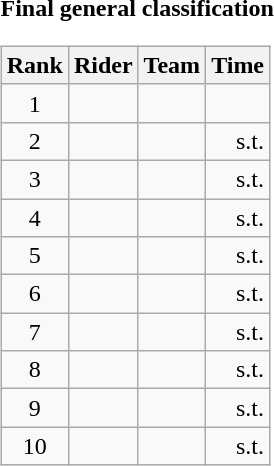<table>
<tr>
<td><strong>Final general classification</strong><br><table class="wikitable">
<tr>
<th scope="col">Rank</th>
<th scope="col">Rider</th>
<th scope="col">Team</th>
<th scope="col">Time</th>
</tr>
<tr>
<td style="text-align:center;">1</td>
<td></td>
<td></td>
<td style="text-align:right;"></td>
</tr>
<tr>
<td style="text-align:center;">2</td>
<td></td>
<td></td>
<td style="text-align:right;">s.t.</td>
</tr>
<tr>
<td style="text-align:center;">3</td>
<td></td>
<td></td>
<td style="text-align:right;">s.t.</td>
</tr>
<tr>
<td style="text-align:center;">4</td>
<td></td>
<td></td>
<td style="text-align:right;">s.t.</td>
</tr>
<tr>
<td style="text-align:center;">5</td>
<td></td>
<td></td>
<td style="text-align:right;">s.t.</td>
</tr>
<tr>
<td style="text-align:center;">6</td>
<td></td>
<td></td>
<td style="text-align:right;">s.t.</td>
</tr>
<tr>
<td style="text-align:center;">7</td>
<td></td>
<td></td>
<td style="text-align:right;">s.t.</td>
</tr>
<tr>
<td style="text-align:center;">8</td>
<td></td>
<td></td>
<td style="text-align:right;">s.t.</td>
</tr>
<tr>
<td style="text-align:center;">9</td>
<td></td>
<td></td>
<td style="text-align:right;">s.t.</td>
</tr>
<tr>
<td style="text-align:center;">10</td>
<td></td>
<td></td>
<td style="text-align:right;">s.t.</td>
</tr>
</table>
</td>
</tr>
</table>
